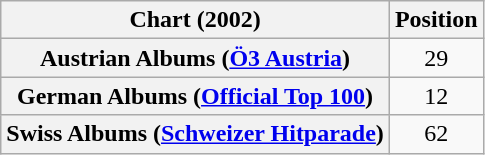<table class="wikitable sortable plainrowheaders" style="text-align:center;">
<tr>
<th scope="col">Chart (2002)</th>
<th scope="col">Position</th>
</tr>
<tr>
<th scope="row" align="left">Austrian Albums (<a href='#'>Ö3 Austria</a>)</th>
<td style="text-align:center;">29</td>
</tr>
<tr>
<th scope="row" align="left">German Albums (<a href='#'>Official Top 100</a>)</th>
<td style="text-align:center;">12</td>
</tr>
<tr>
<th scope="row" align="left">Swiss Albums (<a href='#'>Schweizer Hitparade</a>)</th>
<td style="text-align:center;">62</td>
</tr>
</table>
